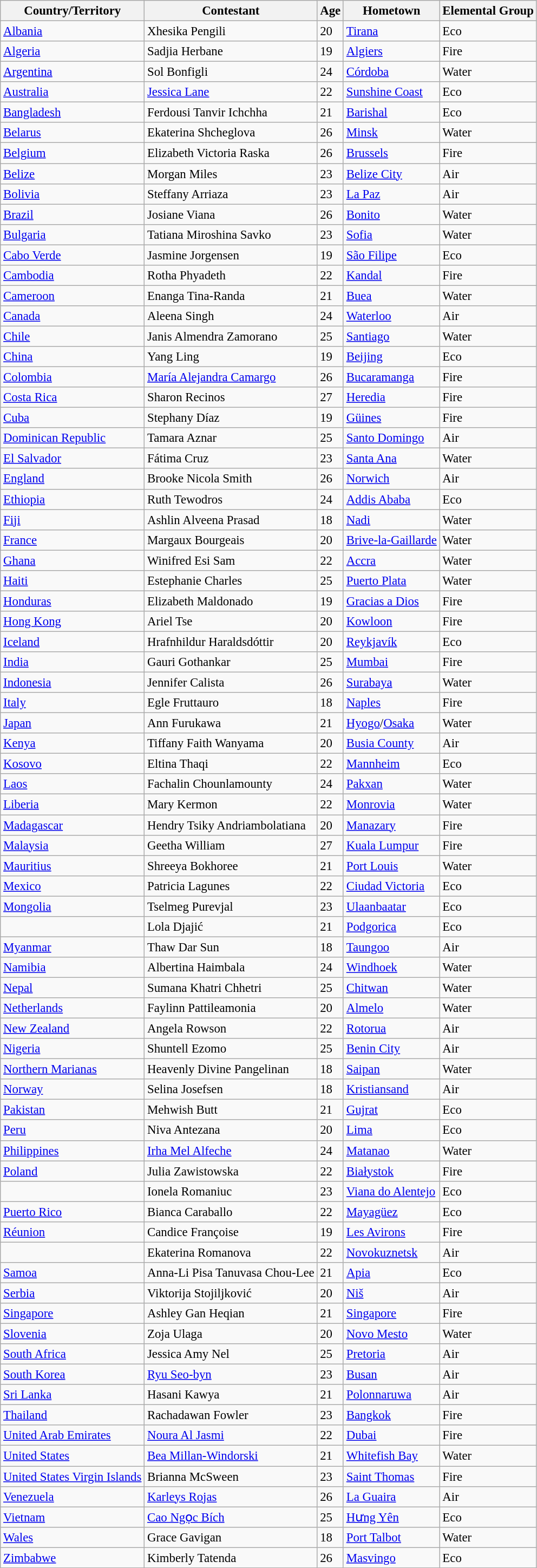<table class="wikitable sortable" style="font-size: 95%;">
<tr>
<th>Country/Territory</th>
<th>Contestant</th>
<th>Age</th>
<th>Hometown</th>
<th>Elemental Group</th>
</tr>
<tr>
<td> <a href='#'>Albania</a></td>
<td>Xhesika Pengili</td>
<td>20</td>
<td><a href='#'>Tirana</a></td>
<td>Eco</td>
</tr>
<tr>
<td> <a href='#'>Algeria</a></td>
<td>Sadjia Herbane</td>
<td>19</td>
<td><a href='#'>Algiers</a></td>
<td>Fire</td>
</tr>
<tr>
<td> <a href='#'>Argentina</a></td>
<td>Sol Bonfigli</td>
<td>24</td>
<td><a href='#'>Córdoba</a></td>
<td>Water</td>
</tr>
<tr>
<td> <a href='#'>Australia</a></td>
<td><a href='#'>Jessica Lane</a></td>
<td>22</td>
<td><a href='#'>Sunshine Coast</a></td>
<td>Eco</td>
</tr>
<tr>
<td> <a href='#'>Bangladesh</a></td>
<td>Ferdousi Tanvir Ichchha</td>
<td>21</td>
<td><a href='#'>Barishal</a></td>
<td>Eco</td>
</tr>
<tr>
<td> <a href='#'>Belarus</a></td>
<td>Ekaterina Shcheglova</td>
<td>26</td>
<td><a href='#'>Minsk</a></td>
<td>Water</td>
</tr>
<tr>
<td> <a href='#'>Belgium</a></td>
<td>Elizabeth Victoria Raska</td>
<td>26</td>
<td><a href='#'>Brussels</a></td>
<td>Fire</td>
</tr>
<tr>
<td> <a href='#'>Belize</a></td>
<td>Morgan Miles</td>
<td>23</td>
<td><a href='#'>Belize City</a></td>
<td>Air</td>
</tr>
<tr>
<td> <a href='#'>Bolivia</a></td>
<td>Steffany Arriaza</td>
<td>23</td>
<td><a href='#'>La Paz</a></td>
<td>Air</td>
</tr>
<tr>
<td> <a href='#'>Brazil</a></td>
<td>Josiane Viana</td>
<td>26</td>
<td><a href='#'>Bonito</a></td>
<td>Water</td>
</tr>
<tr>
<td> <a href='#'>Bulgaria</a></td>
<td>Tatiana Miroshina Savko</td>
<td>23</td>
<td><a href='#'>Sofia</a></td>
<td>Water</td>
</tr>
<tr>
<td> <a href='#'>Cabo Verde</a></td>
<td>Jasmine Jorgensen</td>
<td>19</td>
<td><a href='#'>São Filipe</a></td>
<td>Eco</td>
</tr>
<tr>
<td> <a href='#'>Cambodia</a></td>
<td>Rotha Phyadeth</td>
<td>22</td>
<td><a href='#'>Kandal</a></td>
<td>Fire</td>
</tr>
<tr>
<td> <a href='#'>Cameroon</a></td>
<td>Enanga Tina-Randa</td>
<td>21</td>
<td><a href='#'>Buea</a></td>
<td>Water</td>
</tr>
<tr>
<td> <a href='#'>Canada</a></td>
<td>Aleena Singh</td>
<td>24</td>
<td><a href='#'>Waterloo</a></td>
<td>Air</td>
</tr>
<tr>
<td> <a href='#'>Chile</a></td>
<td>Janis Almendra Zamorano</td>
<td>25</td>
<td><a href='#'>Santiago</a></td>
<td>Water</td>
</tr>
<tr>
<td> <a href='#'>China</a></td>
<td>Yang Ling</td>
<td>19</td>
<td><a href='#'>Beijing</a></td>
<td>Eco</td>
</tr>
<tr>
<td> <a href='#'>Colombia</a></td>
<td><a href='#'>María Alejandra Camargo</a></td>
<td>26</td>
<td><a href='#'>Bucaramanga</a></td>
<td>Fire</td>
</tr>
<tr>
<td> <a href='#'>Costa Rica</a></td>
<td>Sharon Recinos</td>
<td>27</td>
<td><a href='#'>Heredia</a></td>
<td>Fire</td>
</tr>
<tr>
<td> <a href='#'>Cuba</a></td>
<td>Stephany Díaz</td>
<td>19</td>
<td><a href='#'>Güines</a></td>
<td>Fire</td>
</tr>
<tr>
<td> <a href='#'>Dominican Republic</a></td>
<td>Tamara Aznar</td>
<td>25</td>
<td><a href='#'>Santo Domingo</a></td>
<td>Air</td>
</tr>
<tr>
<td> <a href='#'>El Salvador</a></td>
<td>Fátima Cruz</td>
<td>23</td>
<td><a href='#'>Santa Ana</a></td>
<td>Water</td>
</tr>
<tr>
<td> <a href='#'>England</a></td>
<td>Brooke Nicola Smith</td>
<td>26</td>
<td><a href='#'>Norwich</a></td>
<td>Air</td>
</tr>
<tr>
<td> <a href='#'>Ethiopia</a></td>
<td>Ruth Tewodros</td>
<td>24</td>
<td><a href='#'>Addis Ababa</a></td>
<td>Eco</td>
</tr>
<tr>
<td> <a href='#'>Fiji</a></td>
<td>Ashlin Alveena Prasad</td>
<td>18</td>
<td><a href='#'>Nadi</a></td>
<td>Water</td>
</tr>
<tr>
<td> <a href='#'>France</a></td>
<td>Margaux Bourgeais</td>
<td>20</td>
<td><a href='#'>Brive-la-Gaillarde</a></td>
<td>Water</td>
</tr>
<tr>
<td> <a href='#'>Ghana</a></td>
<td>Winifred Esi Sam</td>
<td>22</td>
<td><a href='#'>Accra</a></td>
<td>Water</td>
</tr>
<tr>
<td> <a href='#'>Haiti</a></td>
<td>Estephanie Charles</td>
<td>25</td>
<td><a href='#'>Puerto Plata</a></td>
<td>Water</td>
</tr>
<tr>
<td> <a href='#'>Honduras</a></td>
<td>Elizabeth Maldonado</td>
<td>19</td>
<td><a href='#'>Gracias a Dios</a></td>
<td>Fire</td>
</tr>
<tr>
<td> <a href='#'>Hong Kong</a></td>
<td>Ariel Tse</td>
<td>20</td>
<td><a href='#'>Kowloon</a></td>
<td>Fire</td>
</tr>
<tr>
<td> <a href='#'>Iceland</a></td>
<td>Hrafnhildur Haraldsdóttir</td>
<td>20</td>
<td><a href='#'>Reykjavík</a></td>
<td>Eco</td>
</tr>
<tr>
<td> <a href='#'>India</a></td>
<td>Gauri Gothankar</td>
<td>25</td>
<td><a href='#'>Mumbai</a></td>
<td>Fire</td>
</tr>
<tr>
<td> <a href='#'>Indonesia</a></td>
<td>Jennifer Calista</td>
<td>26</td>
<td><a href='#'>Surabaya</a></td>
<td>Water</td>
</tr>
<tr>
<td> <a href='#'>Italy</a></td>
<td>Egle Fruttauro</td>
<td>18</td>
<td><a href='#'>Naples</a></td>
<td>Fire</td>
</tr>
<tr>
<td> <a href='#'>Japan</a></td>
<td>Ann Furukawa</td>
<td>21</td>
<td><a href='#'>Hyogo</a>/<a href='#'>Osaka</a></td>
<td>Water</td>
</tr>
<tr>
<td> <a href='#'>Kenya</a></td>
<td>Tiffany Faith Wanyama</td>
<td>20</td>
<td><a href='#'>Busia County</a></td>
<td>Air</td>
</tr>
<tr>
<td> <a href='#'>Kosovo</a></td>
<td>Eltina Thaqi</td>
<td>22</td>
<td><a href='#'>Mannheim</a></td>
<td>Eco</td>
</tr>
<tr>
<td> <a href='#'>Laos</a></td>
<td>Fachalin Chounlamounty</td>
<td>24</td>
<td><a href='#'>Pakxan</a></td>
<td>Water</td>
</tr>
<tr>
<td> <a href='#'>Liberia</a></td>
<td>Mary Kermon</td>
<td>22</td>
<td><a href='#'>Monrovia</a></td>
<td>Water</td>
</tr>
<tr>
<td> <a href='#'>Madagascar</a></td>
<td>Hendry Tsiky Andriambolatiana</td>
<td>20</td>
<td><a href='#'>Manazary</a></td>
<td>Fire</td>
</tr>
<tr>
<td> <a href='#'>Malaysia</a></td>
<td>Geetha William</td>
<td>27</td>
<td><a href='#'>Kuala Lumpur</a></td>
<td>Fire</td>
</tr>
<tr>
<td> <a href='#'>Mauritius</a></td>
<td>Shreeya Bokhoree</td>
<td>21</td>
<td><a href='#'>Port Louis</a></td>
<td>Water</td>
</tr>
<tr>
<td> <a href='#'>Mexico</a></td>
<td>Patricia Lagunes</td>
<td>22</td>
<td><a href='#'>Ciudad Victoria</a></td>
<td>Eco</td>
</tr>
<tr>
<td> <a href='#'>Mongolia</a></td>
<td>Tselmeg Purevjal</td>
<td>23</td>
<td><a href='#'>Ulaanbaatar</a></td>
<td>Eco</td>
</tr>
<tr>
<td></td>
<td>Lola Djajić</td>
<td>21</td>
<td><a href='#'>Podgorica</a></td>
<td>Eco</td>
</tr>
<tr>
<td> <a href='#'>Myanmar</a></td>
<td>Thaw Dar Sun</td>
<td>18</td>
<td><a href='#'>Taungoo</a></td>
<td>Air</td>
</tr>
<tr>
<td> <a href='#'>Namibia</a></td>
<td>Albertina Haimbala</td>
<td>24</td>
<td><a href='#'>Windhoek</a></td>
<td>Water</td>
</tr>
<tr>
<td> <a href='#'>Nepal</a></td>
<td>Sumana Khatri Chhetri</td>
<td>25</td>
<td><a href='#'>Chitwan</a></td>
<td>Water</td>
</tr>
<tr>
<td> <a href='#'>Netherlands</a></td>
<td>Faylinn Pattileamonia</td>
<td>20</td>
<td><a href='#'>Almelo</a></td>
<td>Water</td>
</tr>
<tr>
<td> <a href='#'>New Zealand</a></td>
<td>Angela Rowson</td>
<td>22</td>
<td><a href='#'>Rotorua</a></td>
<td>Air</td>
</tr>
<tr>
<td> <a href='#'>Nigeria</a></td>
<td>Shuntell Ezomo</td>
<td>25</td>
<td><a href='#'>Benin City</a></td>
<td>Air</td>
</tr>
<tr>
<td> <a href='#'>Northern Marianas</a></td>
<td>Heavenly Divine Pangelinan</td>
<td>18</td>
<td><a href='#'>Saipan</a></td>
<td>Water</td>
</tr>
<tr>
<td> <a href='#'>Norway</a></td>
<td>Selina Josefsen</td>
<td>18</td>
<td><a href='#'>Kristiansand</a></td>
<td>Air</td>
</tr>
<tr>
<td> <a href='#'>Pakistan</a></td>
<td>Mehwish Butt</td>
<td>21</td>
<td><a href='#'>Gujrat</a></td>
<td>Eco</td>
</tr>
<tr>
<td> <a href='#'>Peru</a></td>
<td>Niva Antezana</td>
<td>20</td>
<td><a href='#'>Lima</a></td>
<td>Eco</td>
</tr>
<tr>
<td> <a href='#'>Philippines</a></td>
<td><a href='#'>Irha Mel Alfeche</a></td>
<td>24</td>
<td><a href='#'>Matanao</a></td>
<td>Water</td>
</tr>
<tr>
<td> <a href='#'>Poland</a></td>
<td>Julia Zawistowska</td>
<td>22</td>
<td><a href='#'>Białystok</a></td>
<td>Fire</td>
</tr>
<tr>
<td></td>
<td>Ionela Romaniuc</td>
<td>23</td>
<td><a href='#'>Viana do Alentejo</a></td>
<td>Eco</td>
</tr>
<tr>
<td> <a href='#'>Puerto Rico</a></td>
<td>Bianca Caraballo</td>
<td>22</td>
<td><a href='#'>Mayagüez</a></td>
<td>Eco</td>
</tr>
<tr>
<td> <a href='#'>Réunion</a></td>
<td>Candice Françoise</td>
<td>19</td>
<td><a href='#'>Les Avirons</a></td>
<td>Fire</td>
</tr>
<tr>
<td></td>
<td>Ekaterina Romanova</td>
<td>22</td>
<td><a href='#'>Novokuznetsk</a></td>
<td>Air</td>
</tr>
<tr>
<td> <a href='#'>Samoa</a></td>
<td>Anna-Li Pisa Tanuvasa Chou-Lee</td>
<td>21</td>
<td><a href='#'>Apia</a></td>
<td>Eco</td>
</tr>
<tr>
<td> <a href='#'>Serbia</a></td>
<td>Viktorija Stojiljković</td>
<td>20</td>
<td><a href='#'>Niš</a></td>
<td>Air</td>
</tr>
<tr>
<td> <a href='#'>Singapore</a></td>
<td>Ashley Gan Heqian</td>
<td>21</td>
<td><a href='#'>Singapore</a></td>
<td>Fire</td>
</tr>
<tr>
<td> <a href='#'>Slovenia</a></td>
<td>Zoja Ulaga</td>
<td>20</td>
<td><a href='#'>Novo Mesto</a></td>
<td>Water</td>
</tr>
<tr>
<td> <a href='#'>South Africa</a></td>
<td>Jessica Amy Nel</td>
<td>25</td>
<td><a href='#'>Pretoria</a></td>
<td>Air</td>
</tr>
<tr>
<td> <a href='#'>South Korea</a></td>
<td><a href='#'>Ryu Seo-byn</a></td>
<td>23</td>
<td><a href='#'>Busan</a></td>
<td>Air</td>
</tr>
<tr>
<td> <a href='#'>Sri Lanka</a></td>
<td>Hasani Kawya</td>
<td>21</td>
<td><a href='#'>Polonnaruwa</a></td>
<td>Air</td>
</tr>
<tr>
<td> <a href='#'>Thailand</a></td>
<td>Rachadawan Fowler</td>
<td>23</td>
<td><a href='#'>Bangkok</a></td>
<td>Fire</td>
</tr>
<tr>
<td> <a href='#'>United Arab Emirates</a></td>
<td><a href='#'>Noura Al Jasmi</a></td>
<td>22</td>
<td><a href='#'>Dubai</a></td>
<td>Fire</td>
</tr>
<tr>
<td> <a href='#'>United States</a></td>
<td><a href='#'>Bea Millan-Windorski</a></td>
<td>21</td>
<td><a href='#'>Whitefish Bay</a></td>
<td>Water</td>
</tr>
<tr>
<td> <a href='#'>United States Virgin Islands</a></td>
<td>Brianna McSween</td>
<td>23</td>
<td><a href='#'>Saint Thomas</a></td>
<td>Fire</td>
</tr>
<tr>
<td> <a href='#'>Venezuela</a></td>
<td><a href='#'>Karleys Rojas</a></td>
<td>26</td>
<td><a href='#'>La Guaira</a></td>
<td>Air</td>
</tr>
<tr>
<td> <a href='#'>Vietnam</a></td>
<td><a href='#'>Cao Ngọc Bích</a></td>
<td>25</td>
<td><a href='#'>Hưng Yên</a></td>
<td>Eco</td>
</tr>
<tr>
<td> <a href='#'>Wales</a></td>
<td>Grace Gavigan</td>
<td>18</td>
<td><a href='#'>Port Talbot</a></td>
<td>Water</td>
</tr>
<tr>
<td> <a href='#'>Zimbabwe</a></td>
<td>Kimberly Tatenda</td>
<td>26</td>
<td><a href='#'>Masvingo</a></td>
<td>Eco</td>
</tr>
</table>
